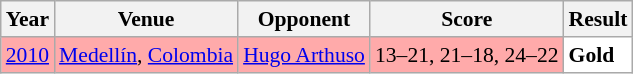<table class="sortable wikitable" style="font-size: 90%;">
<tr>
<th>Year</th>
<th>Venue</th>
<th>Opponent</th>
<th>Score</th>
<th>Result</th>
</tr>
<tr style="background:#FFAAAA">
<td align="center"><a href='#'>2010</a></td>
<td align="left"><a href='#'>Medellín</a>, <a href='#'>Colombia</a></td>
<td align="left"> <a href='#'>Hugo Arthuso</a></td>
<td align="left">13–21, 21–18, 24–22</td>
<td style="text-align:left; background:white"> <strong>Gold</strong></td>
</tr>
</table>
